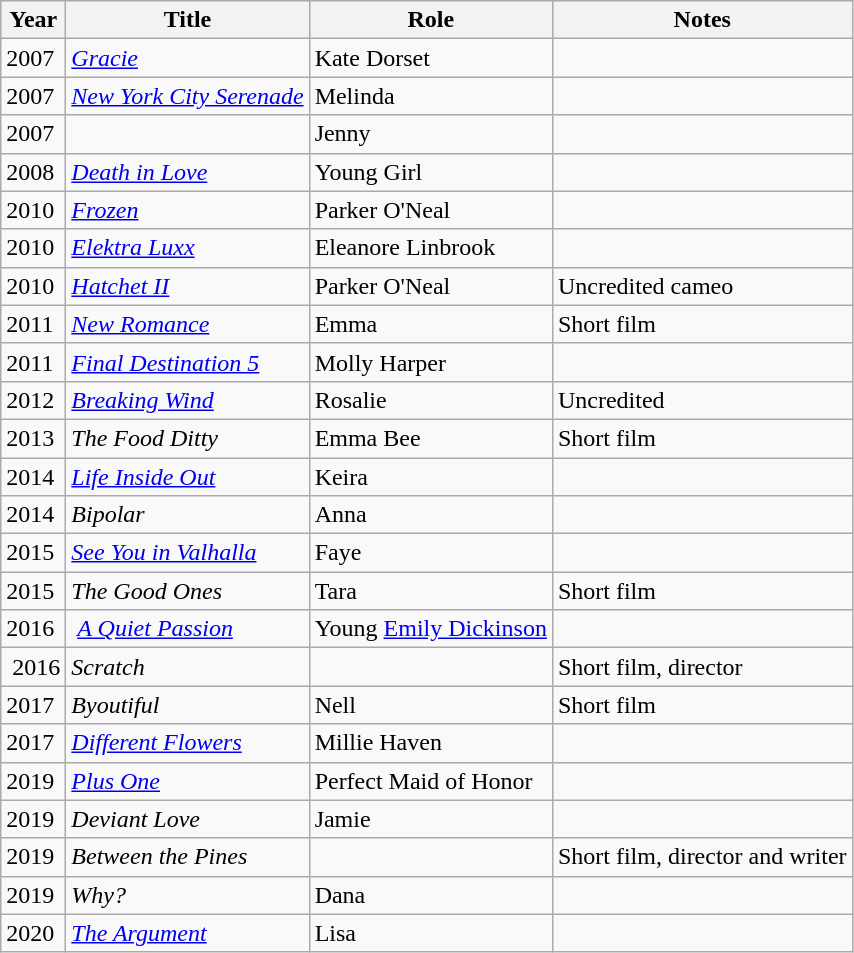<table class="wikitable sortable">
<tr>
<th>Year</th>
<th>Title</th>
<th>Role</th>
<th class="unsortable">Notes</th>
</tr>
<tr>
<td>2007</td>
<td><em><a href='#'>Gracie</a></em></td>
<td>Kate Dorset</td>
<td></td>
</tr>
<tr>
<td>2007</td>
<td><em><a href='#'>New York City Serenade</a></em></td>
<td>Melinda</td>
<td></td>
</tr>
<tr>
<td>2007</td>
<td><em></em></td>
<td>Jenny</td>
<td></td>
</tr>
<tr>
<td>2008</td>
<td><em><a href='#'>Death in Love</a></em></td>
<td>Young Girl</td>
<td></td>
</tr>
<tr>
<td>2010</td>
<td><em><a href='#'>Frozen</a></em></td>
<td>Parker O'Neal</td>
<td></td>
</tr>
<tr>
<td>2010</td>
<td><em><a href='#'>Elektra Luxx</a></em></td>
<td>Eleanore Linbrook</td>
<td></td>
</tr>
<tr>
<td>2010</td>
<td><em><a href='#'>Hatchet II</a></em></td>
<td>Parker O'Neal</td>
<td>Uncredited cameo</td>
</tr>
<tr>
<td>2011</td>
<td><em><a href='#'>New Romance</a></em></td>
<td>Emma</td>
<td>Short film</td>
</tr>
<tr>
<td>2011</td>
<td><em><a href='#'>Final Destination 5</a></em></td>
<td>Molly Harper</td>
<td></td>
</tr>
<tr>
<td>2012</td>
<td><em><a href='#'>Breaking Wind</a></em></td>
<td>Rosalie</td>
<td>Uncredited</td>
</tr>
<tr>
<td>2013</td>
<td><em>The Food Ditty</em></td>
<td>Emma Bee</td>
<td>Short film</td>
</tr>
<tr>
<td>2014</td>
<td><em><a href='#'>Life Inside Out</a></em></td>
<td>Keira</td>
<td></td>
</tr>
<tr>
<td>2014</td>
<td><em>Bipolar</em></td>
<td>Anna</td>
<td></td>
</tr>
<tr>
<td>2015</td>
<td><em><a href='#'>See You in Valhalla</a></em></td>
<td>Faye</td>
<td></td>
</tr>
<tr>
<td>2015</td>
<td><em>The Good Ones</em></td>
<td>Tara</td>
<td>Short film</td>
</tr>
<tr>
<td>2016</td>
<td> <em><a href='#'>A Quiet Passion</a></em></td>
<td>Young <a href='#'>Emily Dickinson</a></td>
<td></td>
</tr>
<tr>
<td> 2016</td>
<td><em>Scratch</em></td>
<td></td>
<td>Short film, director</td>
</tr>
<tr>
<td>2017</td>
<td><em>Byoutiful</em></td>
<td>Nell</td>
<td>Short film</td>
</tr>
<tr>
<td>2017</td>
<td><em><a href='#'>Different Flowers</a></em></td>
<td>Millie Haven</td>
<td></td>
</tr>
<tr>
<td>2019</td>
<td><em><a href='#'>Plus One</a></em></td>
<td>Perfect Maid of Honor</td>
<td></td>
</tr>
<tr>
<td>2019</td>
<td><em>Deviant Love</em></td>
<td>Jamie</td>
<td></td>
</tr>
<tr>
<td>2019</td>
<td><em>Between the Pines</em></td>
<td></td>
<td>Short film, director and writer</td>
</tr>
<tr>
<td>2019</td>
<td><em>Why?</em></td>
<td>Dana</td>
<td></td>
</tr>
<tr>
<td>2020</td>
<td><em><a href='#'>The Argument</a></em></td>
<td>Lisa</td>
<td></td>
</tr>
</table>
